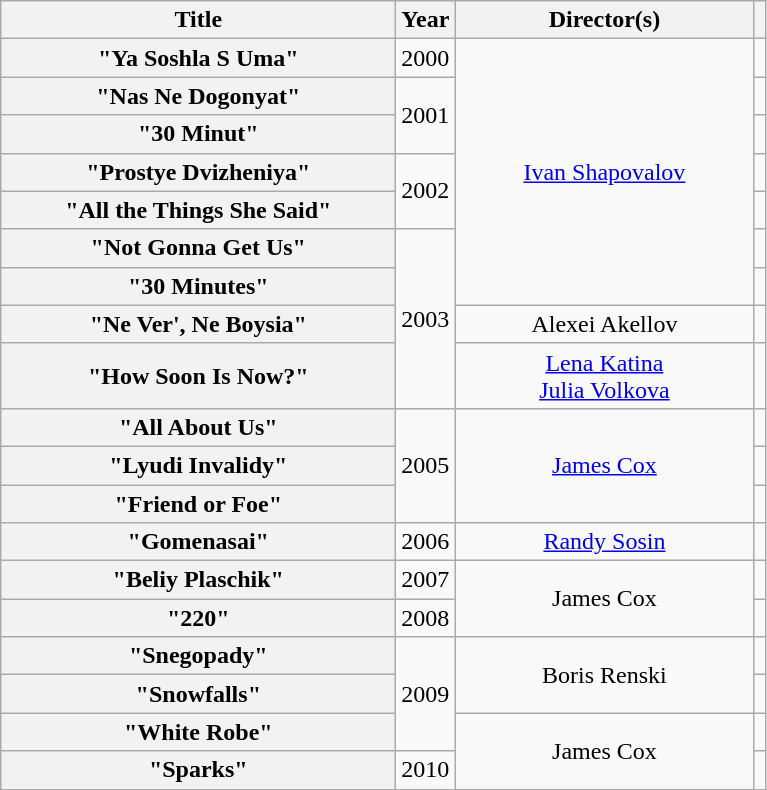<table class="wikitable plainrowheaders" style="text-align:center;">
<tr>
<th scope="col" style="width:16em;">Title</th>
<th scope="col">Year</th>
<th scope="col" style="width:12em;">Director(s)</th>
<th scope="col"></th>
</tr>
<tr>
<th scope="row">"Ya Soshla S Uma"</th>
<td>2000</td>
<td rowspan="7"><a href='#'>Ivan Shapovalov</a></td>
<td></td>
</tr>
<tr>
<th scope="row">"Nas Ne Dogonyat"</th>
<td rowspan="2">2001</td>
<td></td>
</tr>
<tr>
<th scope="row">"30 Minut"</th>
<td></td>
</tr>
<tr>
<th scope="row">"Prostye Dvizheniya"</th>
<td rowspan="2">2002</td>
<td></td>
</tr>
<tr>
<th scope="row">"All the Things She Said"</th>
<td></td>
</tr>
<tr>
<th scope="row">"Not Gonna Get Us"</th>
<td rowspan="4">2003</td>
<td></td>
</tr>
<tr>
<th scope="row">"30 Minutes"</th>
<td></td>
</tr>
<tr>
<th scope="row">"Ne Ver', Ne Boysia"</th>
<td>Alexei Akellov</td>
<td></td>
</tr>
<tr>
<th scope="row">"How Soon Is Now?"</th>
<td><a href='#'>Lena Katina</a><br><a href='#'>Julia Volkova</a></td>
<td></td>
</tr>
<tr>
<th scope="row">"All About Us"</th>
<td rowspan="3">2005</td>
<td rowspan="3"><a href='#'>James Cox</a></td>
<td></td>
</tr>
<tr>
<th scope="row">"Lyudi Invalidy"</th>
<td></td>
</tr>
<tr>
<th scope="row">"Friend or Foe"</th>
<td></td>
</tr>
<tr>
<th scope="row">"Gomenasai"</th>
<td>2006</td>
<td><a href='#'>Randy Sosin</a></td>
<td></td>
</tr>
<tr>
<th scope="row">"Beliy Plaschik"</th>
<td>2007</td>
<td rowspan="2">James Cox</td>
<td></td>
</tr>
<tr>
<th scope="row">"220"</th>
<td>2008</td>
<td></td>
</tr>
<tr>
<th scope="row">"Snegopady"</th>
<td rowspan=3>2009</td>
<td rowspan=2>Boris Renski</td>
<td></td>
</tr>
<tr>
<th scope="row">"Snowfalls"</th>
<td></td>
</tr>
<tr>
<th scope="row">"White Robe"</th>
<td rowspan=2>James Cox</td>
<td></td>
</tr>
<tr>
<th scope="row">"Sparks"</th>
<td>2010</td>
<td></td>
</tr>
</table>
